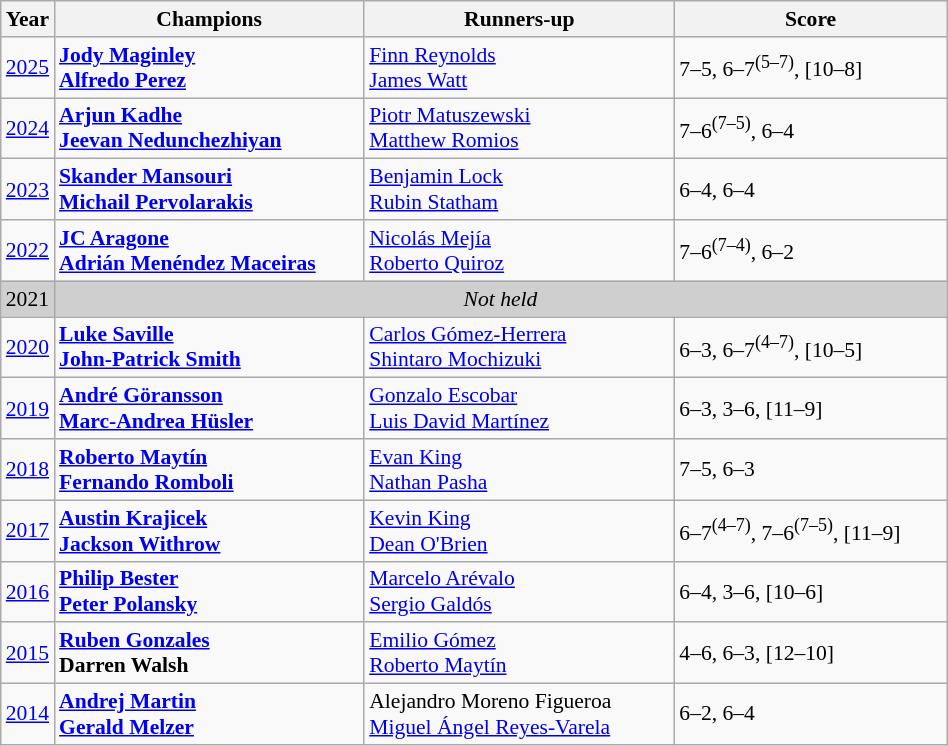<table class="wikitable" style="font-size:90%">
<tr>
<th>Year</th>
<th width="200">Champions</th>
<th width="200">Runners-up</th>
<th width="175">Score</th>
</tr>
<tr>
<td><a href='#'>2025</a></td>
<td> <strong><a href='#'>Jody Maginley</a></strong><br> <strong><a href='#'>Alfredo Perez</a></strong></td>
<td> <a href='#'>Finn Reynolds</a><br> <a href='#'>James Watt</a></td>
<td>7–5, 6–7<sup>(5–7)</sup>, [10–8]</td>
</tr>
<tr>
<td><a href='#'>2024</a></td>
<td> <strong><a href='#'>Arjun Kadhe</a></strong><br> <strong><a href='#'>Jeevan Nedunchezhiyan</a></strong></td>
<td> <a href='#'>Piotr Matuszewski</a><br> <a href='#'>Matthew Romios</a></td>
<td>7–6<sup>(7–5)</sup>, 6–4</td>
</tr>
<tr>
<td><a href='#'>2023</a></td>
<td> <strong><a href='#'>Skander Mansouri</a></strong><br> <strong><a href='#'>Michail Pervolarakis</a></strong></td>
<td> <a href='#'>Benjamin Lock</a><br> <a href='#'>Rubin Statham</a></td>
<td>6–4, 6–4</td>
</tr>
<tr>
<td><a href='#'>2022</a></td>
<td> <strong><a href='#'>JC Aragone</a></strong><br> <strong><a href='#'>Adrián Menéndez Maceiras</a></strong></td>
<td> <a href='#'>Nicolás Mejía</a><br> <a href='#'>Roberto Quiroz</a></td>
<td>7–6<sup>(7–4)</sup>, 6–2</td>
</tr>
<tr>
<td style="background:#cfcfcf">2021</td>
<td colspan=3 align=center style="background:#cfcfcf"><em>Not held</em></td>
</tr>
<tr>
<td><a href='#'>2020</a></td>
<td> <strong><a href='#'>Luke Saville</a></strong><br> <strong><a href='#'>John-Patrick Smith</a></strong></td>
<td> <a href='#'>Carlos Gómez-Herrera</a><br> <a href='#'>Shintaro Mochizuki</a></td>
<td>6–3, 6–7<sup>(4–7)</sup>, [10–5]</td>
</tr>
<tr>
<td><a href='#'>2019</a></td>
<td> <strong><a href='#'>André Göransson</a></strong><br> <strong><a href='#'>Marc-Andrea Hüsler</a></strong></td>
<td> <a href='#'>Gonzalo Escobar</a><br> <a href='#'>Luis David Martínez</a></td>
<td>6–3, 3–6, [11–9]</td>
</tr>
<tr>
<td><a href='#'>2018</a></td>
<td> <strong><a href='#'>Roberto Maytín</a></strong><br> <strong><a href='#'>Fernando Romboli</a></strong></td>
<td> <a href='#'>Evan King</a><br> <a href='#'>Nathan Pasha</a></td>
<td>7–5, 6–3</td>
</tr>
<tr>
<td><a href='#'>2017</a></td>
<td> <strong><a href='#'>Austin Krajicek</a></strong><br> <strong><a href='#'>Jackson Withrow</a></strong></td>
<td> <a href='#'>Kevin King</a><br> <a href='#'>Dean O'Brien</a></td>
<td>6–7<sup>(4–7)</sup>, 7–6<sup>(7–5)</sup>, [11–9]</td>
</tr>
<tr>
<td><a href='#'>2016</a></td>
<td> <strong><a href='#'>Philip Bester</a></strong><br> <strong><a href='#'>Peter Polansky</a></strong></td>
<td> <a href='#'>Marcelo Arévalo</a><br> <a href='#'>Sergio Galdós</a></td>
<td>6–4, 3–6, [10–6]</td>
</tr>
<tr>
<td><a href='#'>2015</a></td>
<td> <strong><a href='#'>Ruben Gonzales</a></strong><br>  <strong>Darren Walsh</strong></td>
<td> <a href='#'>Emilio Gómez</a><br>  <a href='#'>Roberto Maytín</a></td>
<td>4–6, 6–3, [12–10]</td>
</tr>
<tr>
<td><a href='#'>2014</a></td>
<td> <strong><a href='#'>Andrej Martin</a></strong><br> <strong><a href='#'>Gerald Melzer</a></strong></td>
<td> Alejandro Moreno Figueroa<br> <a href='#'>Miguel Ángel Reyes-Varela</a></td>
<td>6–2, 6–4</td>
</tr>
</table>
